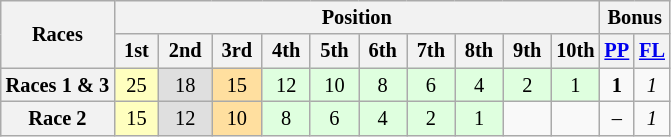<table class="wikitable" style="font-size:85%; text-align:center">
<tr>
<th rowspan=2>Races</th>
<th colspan=10>Position</th>
<th colspan=2>Bonus</th>
</tr>
<tr>
<th> <strong>1st</strong> </th>
<th> <strong>2nd</strong> </th>
<th> <strong>3rd</strong> </th>
<th> <strong>4th</strong> </th>
<th> <strong>5th</strong> </th>
<th> <strong>6th</strong> </th>
<th> <strong>7th</strong> </th>
<th> <strong>8th</strong> </th>
<th> <strong>9th</strong> </th>
<th><strong>10th</strong></th>
<th><a href='#'>PP</a></th>
<th><a href='#'>FL</a></th>
</tr>
<tr>
<th>Races 1 & 3</th>
<td style="background:#ffffbf">25</td>
<td style="background:#dfdfdf">18</td>
<td style="background:#ffdf9f">15</td>
<td style="background:#dfffdf">12</td>
<td style="background:#dfffdf">10</td>
<td style="background:#dfffdf">8</td>
<td style="background:#dfffdf">6</td>
<td style="background:#dfffdf">4</td>
<td style="background:#dfffdf">2</td>
<td style="background:#dfffdf">1</td>
<td><strong>1</strong></td>
<td><em>1</em></td>
</tr>
<tr>
<th>Race 2</th>
<td style="background:#ffffbf">15</td>
<td style="background:#dfdfdf">12</td>
<td style="background:#ffdf9f">10</td>
<td style="background:#dfffdf">8</td>
<td style="background:#dfffdf">6</td>
<td style="background:#dfffdf">4</td>
<td style="background:#dfffdf">2</td>
<td style="background:#dfffdf">1</td>
<td></td>
<td></td>
<td>–</td>
<td><em>1</em></td>
</tr>
</table>
